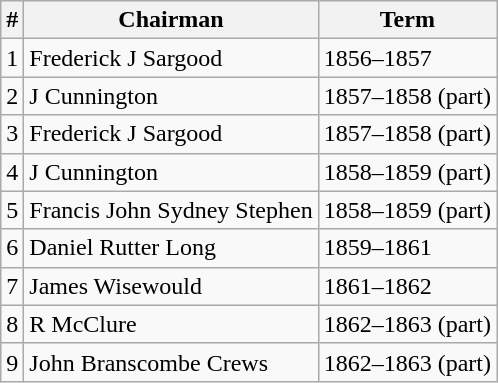<table class="wikitable sortable">
<tr>
<th>#</th>
<th>Chairman</th>
<th>Term</th>
</tr>
<tr>
<td>1</td>
<td>Frederick J Sargood</td>
<td>1856–1857</td>
</tr>
<tr>
<td>2</td>
<td>J Cunnington</td>
<td>1857–1858 (part)</td>
</tr>
<tr>
<td>3</td>
<td>Frederick J Sargood</td>
<td>1857–1858 (part)</td>
</tr>
<tr>
<td>4</td>
<td>J Cunnington</td>
<td>1858–1859 (part)</td>
</tr>
<tr>
<td>5</td>
<td>Francis John Sydney Stephen</td>
<td>1858–1859 (part)</td>
</tr>
<tr>
<td>6</td>
<td>Daniel Rutter Long</td>
<td>1859–1861</td>
</tr>
<tr>
<td>7</td>
<td>James Wisewould</td>
<td>1861–1862</td>
</tr>
<tr>
<td>8</td>
<td>R McClure</td>
<td>1862–1863 (part)</td>
</tr>
<tr>
<td>9</td>
<td>John Branscombe Crews</td>
<td>1862–1863 (part)</td>
</tr>
</table>
